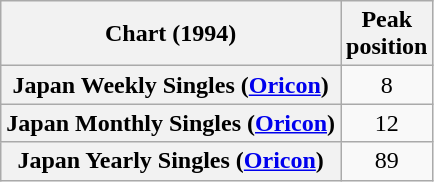<table class="wikitable sortable plainrowheaders" style="text-align:center;">
<tr>
<th scope="col">Chart (1994)</th>
<th scope="col">Peak<br>position</th>
</tr>
<tr>
<th scope="row">Japan Weekly Singles (<a href='#'>Oricon</a>)</th>
<td style="text-align:center;">8</td>
</tr>
<tr>
<th scope="row">Japan Monthly Singles (<a href='#'>Oricon</a>)</th>
<td style="text-align:center;">12</td>
</tr>
<tr>
<th scope="row">Japan Yearly Singles (<a href='#'>Oricon</a>)</th>
<td style="text-align:center;">89</td>
</tr>
</table>
